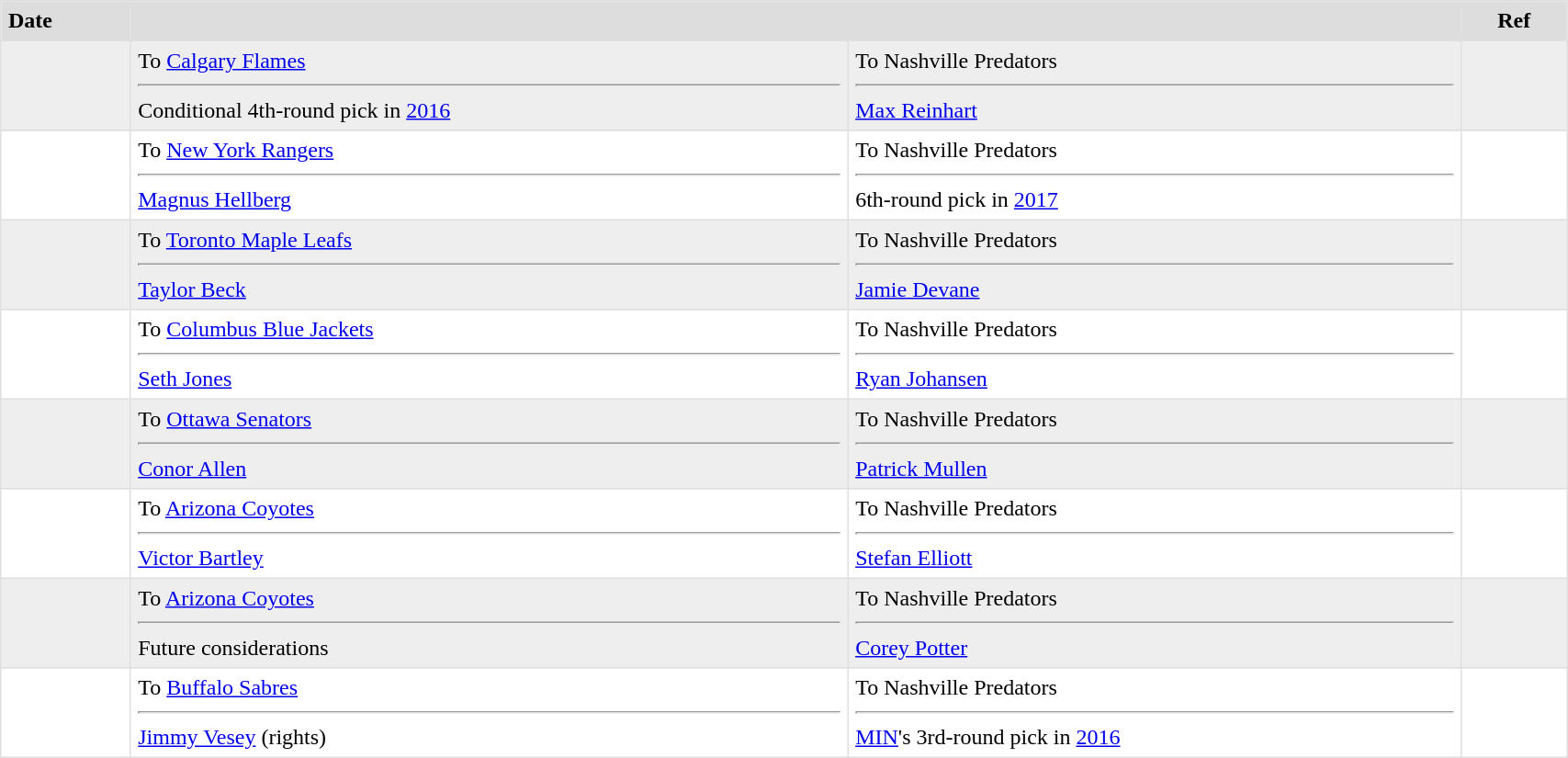<table border=1 style="border-collapse:collapse" bordercolor="#DFDFDF" cellpadding="5" width=90%>
<tr bgcolor="#dddddd">
<td><strong>Date</strong></td>
<th colspan="2"></th>
<th><strong>Ref</strong></th>
</tr>
<tr bgcolor="eeeeee">
<td></td>
<td valign="top">To <a href='#'>Calgary Flames</a> <hr>Conditional 4th-round pick in <a href='#'>2016</a></td>
<td valign="top">To Nashville Predators <hr><a href='#'>Max Reinhart</a></td>
<td></td>
</tr>
<tr>
<td></td>
<td valign="top">To <a href='#'>New York Rangers</a> <hr><a href='#'>Magnus Hellberg</a></td>
<td valign="top">To Nashville Predators <hr>6th-round pick in <a href='#'>2017</a></td>
<td></td>
</tr>
<tr bgcolor="eeeeee">
<td></td>
<td valign="top">To <a href='#'>Toronto Maple Leafs</a><hr> <a href='#'>Taylor Beck</a></td>
<td valign="top">To Nashville Predators<hr> <a href='#'>Jamie Devane</a></td>
<td></td>
</tr>
<tr>
<td></td>
<td valign="top">To <a href='#'>Columbus Blue Jackets</a> <hr><a href='#'>Seth Jones</a></td>
<td valign="top">To Nashville Predators <hr><a href='#'>Ryan Johansen</a></td>
<td></td>
</tr>
<tr bgcolor="eeeeee">
<td></td>
<td valign="top">To <a href='#'>Ottawa Senators</a> <hr><a href='#'>Conor Allen</a></td>
<td valign="top">To Nashville Predators <hr><a href='#'>Patrick Mullen</a></td>
<td></td>
</tr>
<tr>
<td></td>
<td valign="top">To <a href='#'>Arizona Coyotes</a> <hr><a href='#'>Victor Bartley</a></td>
<td valign="top">To Nashville Predators <hr><a href='#'>Stefan Elliott</a></td>
<td></td>
</tr>
<tr bgcolor="eeeeee">
<td></td>
<td valign="top">To <a href='#'>Arizona Coyotes</a> <hr>Future considerations</td>
<td valign="top">To Nashville Predators <hr><a href='#'>Corey Potter</a></td>
<td></td>
</tr>
<tr>
<td></td>
<td valign="top">To <a href='#'>Buffalo Sabres</a> <hr><a href='#'>Jimmy Vesey</a> (rights)</td>
<td valign="top">To Nashville Predators <hr><a href='#'>MIN</a>'s 3rd-round pick in <a href='#'>2016</a></td>
<td></td>
</tr>
</table>
